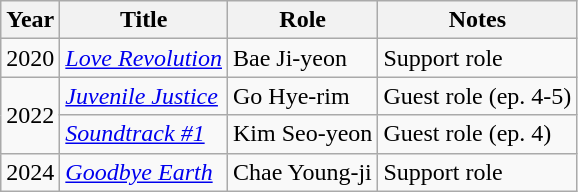<table class="wikitable">
<tr>
<th>Year</th>
<th>Title</th>
<th>Role</th>
<th>Notes</th>
</tr>
<tr>
<td>2020</td>
<td><a href='#'><em>Love Revolution</em></a></td>
<td>Bae Ji-yeon</td>
<td>Support role</td>
</tr>
<tr>
<td rowspan="2">2022</td>
<td><a href='#'><em>Juvenile Justice</em></a></td>
<td>Go Hye-rim</td>
<td>Guest role (ep. 4-5)</td>
</tr>
<tr>
<td><a href='#'><em>Soundtrack #1</em></a></td>
<td>Kim Seo-yeon</td>
<td>Guest role (ep. 4)</td>
</tr>
<tr>
<td>2024</td>
<td><em><a href='#'>Goodbye Earth</a></em></td>
<td>Chae Young-ji</td>
<td>Support role</td>
</tr>
</table>
